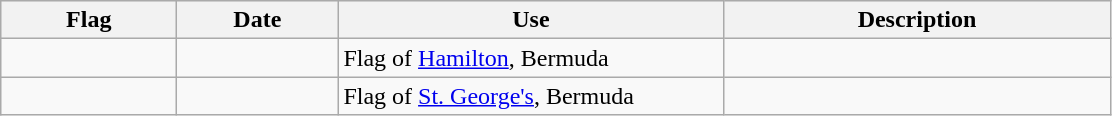<table class="wikitable">
<tr style="background:#efefef;">
<th style="width:110px;">Flag</th>
<th style="width:100px;">Date</th>
<th style="width:250px;">Use</th>
<th style="width:250px;">Description</th>
</tr>
<tr>
<td></td>
<td></td>
<td>Flag of <a href='#'>Hamilton</a>, Bermuda</td>
<td></td>
</tr>
<tr>
<td></td>
<td></td>
<td>Flag of <a href='#'>St. George's</a>, Bermuda</td>
<td></td>
</tr>
</table>
